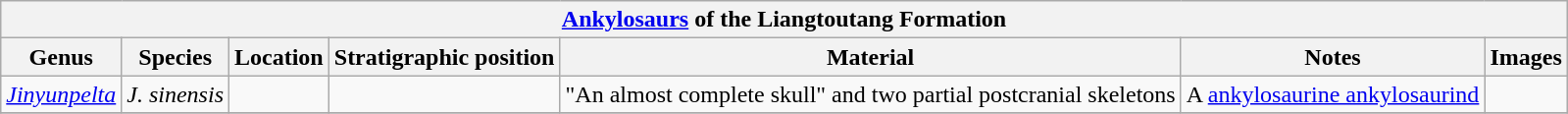<table class="wikitable" align="center">
<tr>
<th colspan="7" align="center"><a href='#'>Ankylosaurs</a> of the Liangtoutang Formation</th>
</tr>
<tr>
<th>Genus</th>
<th>Species</th>
<th>Location</th>
<th>Stratigraphic position</th>
<th>Material</th>
<th>Notes</th>
<th>Images</th>
</tr>
<tr>
<td><em><a href='#'>Jinyunpelta</a></em></td>
<td><em>J. sinensis</em></td>
<td></td>
<td></td>
<td>"An almost complete skull" and two partial postcranial skeletons</td>
<td>A <a href='#'>ankylosaurine ankylosaurind</a></td>
<td></td>
</tr>
<tr>
</tr>
</table>
